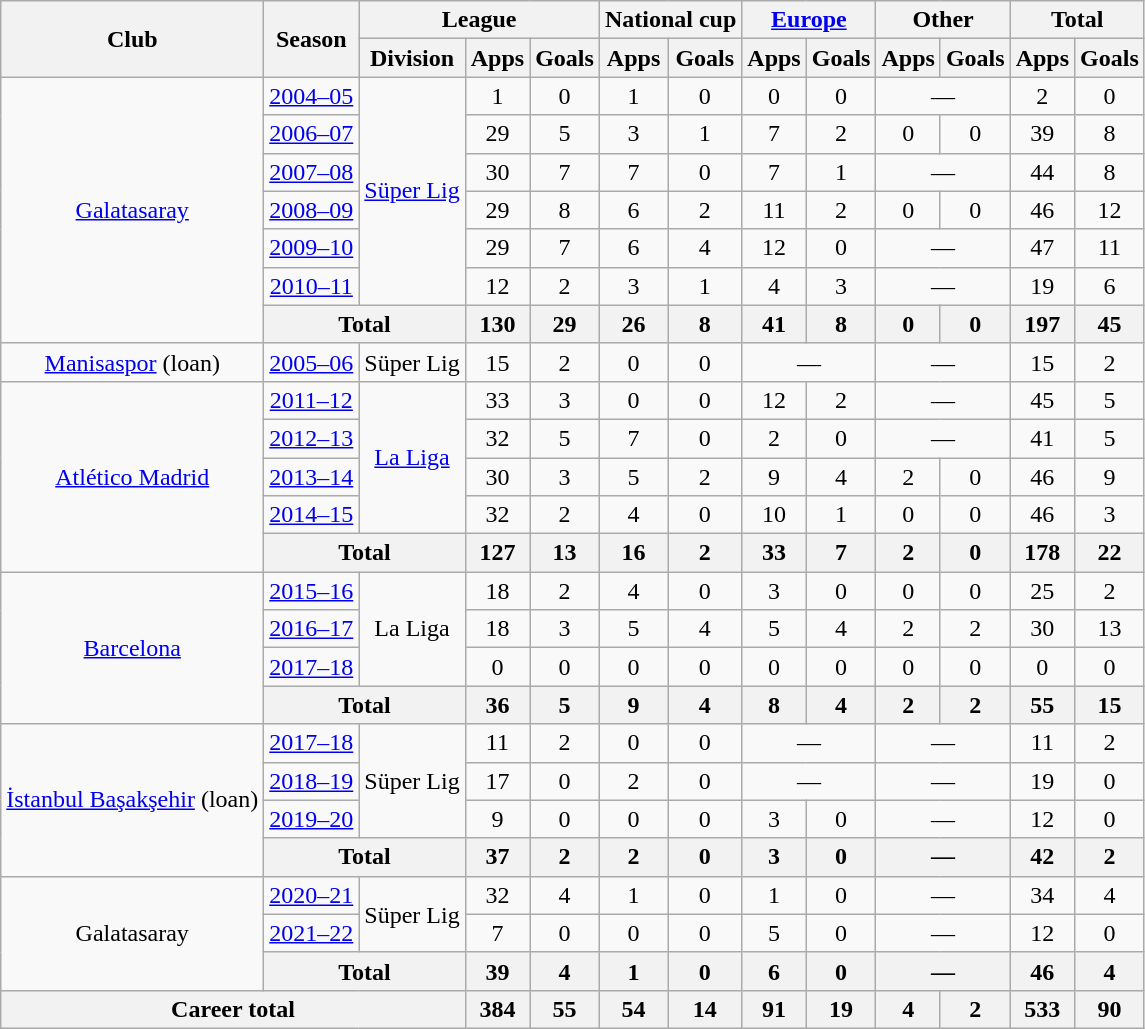<table class="wikitable" style="text-align: center">
<tr>
<th rowspan="2">Club</th>
<th rowspan="2">Season</th>
<th colspan="3">League</th>
<th colspan="2">National cup</th>
<th colspan="2"><a href='#'>Europe</a></th>
<th colspan="2">Other</th>
<th colspan="2">Total</th>
</tr>
<tr>
<th>Division</th>
<th>Apps</th>
<th>Goals</th>
<th>Apps</th>
<th>Goals</th>
<th>Apps</th>
<th>Goals</th>
<th>Apps</th>
<th>Goals</th>
<th>Apps</th>
<th>Goals</th>
</tr>
<tr>
<td rowspan="7"><a href='#'>Galatasaray</a></td>
<td><a href='#'>2004–05</a></td>
<td rowspan="6"><a href='#'>Süper Lig</a></td>
<td>1</td>
<td>0</td>
<td>1</td>
<td>0</td>
<td>0</td>
<td>0</td>
<td colspan="2">—</td>
<td>2</td>
<td>0</td>
</tr>
<tr>
<td><a href='#'>2006–07</a></td>
<td>29</td>
<td>5</td>
<td>3</td>
<td>1</td>
<td>7</td>
<td>2</td>
<td>0</td>
<td>0</td>
<td>39</td>
<td>8</td>
</tr>
<tr>
<td><a href='#'>2007–08</a></td>
<td>30</td>
<td>7</td>
<td>7</td>
<td>0</td>
<td>7</td>
<td>1</td>
<td colspan="2">—</td>
<td>44</td>
<td>8</td>
</tr>
<tr>
<td><a href='#'>2008–09</a></td>
<td>29</td>
<td>8</td>
<td>6</td>
<td>2</td>
<td>11</td>
<td>2</td>
<td>0</td>
<td>0</td>
<td>46</td>
<td>12</td>
</tr>
<tr>
<td><a href='#'>2009–10</a></td>
<td>29</td>
<td>7</td>
<td>6</td>
<td>4</td>
<td>12</td>
<td>0</td>
<td colspan="2">—</td>
<td>47</td>
<td>11</td>
</tr>
<tr>
<td><a href='#'>2010–11</a></td>
<td>12</td>
<td>2</td>
<td>3</td>
<td>1</td>
<td>4</td>
<td>3</td>
<td colspan="2">—</td>
<td>19</td>
<td>6</td>
</tr>
<tr>
<th colspan="2">Total</th>
<th>130</th>
<th>29</th>
<th>26</th>
<th>8</th>
<th>41</th>
<th>8</th>
<th>0</th>
<th>0</th>
<th>197</th>
<th>45</th>
</tr>
<tr>
<td><a href='#'>Manisaspor</a> (loan)</td>
<td><a href='#'>2005–06</a></td>
<td>Süper Lig</td>
<td>15</td>
<td>2</td>
<td>0</td>
<td>0</td>
<td colspan="2">—</td>
<td colspan="2">—</td>
<td>15</td>
<td>2</td>
</tr>
<tr>
<td rowspan="5"><a href='#'>Atlético Madrid</a></td>
<td><a href='#'>2011–12</a></td>
<td rowspan="4"><a href='#'>La Liga</a></td>
<td>33</td>
<td>3</td>
<td>0</td>
<td>0</td>
<td>12</td>
<td>2</td>
<td colspan="2">—</td>
<td>45</td>
<td>5</td>
</tr>
<tr>
<td><a href='#'>2012–13</a></td>
<td>32</td>
<td>5</td>
<td>7</td>
<td>0</td>
<td>2</td>
<td>0</td>
<td colspan="2">—</td>
<td>41</td>
<td>5</td>
</tr>
<tr>
<td><a href='#'>2013–14</a></td>
<td>30</td>
<td>3</td>
<td>5</td>
<td>2</td>
<td>9</td>
<td>4</td>
<td>2</td>
<td>0</td>
<td>46</td>
<td>9</td>
</tr>
<tr>
<td><a href='#'>2014–15</a></td>
<td>32</td>
<td>2</td>
<td>4</td>
<td>0</td>
<td>10</td>
<td>1</td>
<td>0</td>
<td>0</td>
<td>46</td>
<td>3</td>
</tr>
<tr>
<th colspan="2">Total</th>
<th>127</th>
<th>13</th>
<th>16</th>
<th>2</th>
<th>33</th>
<th>7</th>
<th>2</th>
<th>0</th>
<th>178</th>
<th>22</th>
</tr>
<tr>
<td rowspan="4"><a href='#'>Barcelona</a></td>
<td><a href='#'>2015–16</a></td>
<td rowspan="3">La Liga</td>
<td>18</td>
<td>2</td>
<td>4</td>
<td>0</td>
<td>3</td>
<td>0</td>
<td>0</td>
<td>0</td>
<td>25</td>
<td>2</td>
</tr>
<tr>
<td><a href='#'>2016–17</a></td>
<td>18</td>
<td>3</td>
<td>5</td>
<td>4</td>
<td>5</td>
<td>4</td>
<td>2</td>
<td>2</td>
<td>30</td>
<td>13</td>
</tr>
<tr>
<td><a href='#'>2017–18</a></td>
<td>0</td>
<td>0</td>
<td>0</td>
<td>0</td>
<td>0</td>
<td>0</td>
<td>0</td>
<td>0</td>
<td>0</td>
<td>0</td>
</tr>
<tr>
<th colspan="2">Total</th>
<th>36</th>
<th>5</th>
<th>9</th>
<th>4</th>
<th>8</th>
<th>4</th>
<th>2</th>
<th>2</th>
<th>55</th>
<th>15</th>
</tr>
<tr>
<td rowspan="4"><a href='#'>İstanbul Başakşehir</a> (loan)</td>
<td><a href='#'>2017–18</a></td>
<td rowspan="3">Süper Lig</td>
<td>11</td>
<td>2</td>
<td>0</td>
<td>0</td>
<td colspan="2">—</td>
<td colspan="2">—</td>
<td>11</td>
<td>2</td>
</tr>
<tr>
<td><a href='#'>2018–19</a></td>
<td>17</td>
<td>0</td>
<td>2</td>
<td>0</td>
<td colspan="2">—</td>
<td colspan="2">—</td>
<td>19</td>
<td>0</td>
</tr>
<tr>
<td><a href='#'>2019–20</a></td>
<td>9</td>
<td>0</td>
<td>0</td>
<td>0</td>
<td>3</td>
<td>0</td>
<td colspan="2">—</td>
<td>12</td>
<td>0</td>
</tr>
<tr>
<th colspan="2">Total</th>
<th>37</th>
<th>2</th>
<th>2</th>
<th>0</th>
<th>3</th>
<th>0</th>
<th colspan="2">—</th>
<th>42</th>
<th>2</th>
</tr>
<tr>
<td rowspan="3">Galatasaray</td>
<td><a href='#'>2020–21</a></td>
<td rowspan="2">Süper Lig</td>
<td>32</td>
<td>4</td>
<td>1</td>
<td>0</td>
<td>1</td>
<td>0</td>
<td colspan="2">—</td>
<td>34</td>
<td>4</td>
</tr>
<tr>
<td><a href='#'>2021–22</a></td>
<td>7</td>
<td>0</td>
<td>0</td>
<td>0</td>
<td>5</td>
<td>0</td>
<td colspan="2">—</td>
<td>12</td>
<td>0</td>
</tr>
<tr>
<th colspan="2">Total</th>
<th>39</th>
<th>4</th>
<th>1</th>
<th>0</th>
<th>6</th>
<th>0</th>
<th colspan="2">—</th>
<th>46</th>
<th>4</th>
</tr>
<tr>
<th colspan="3">Career total</th>
<th>384</th>
<th>55</th>
<th>54</th>
<th>14</th>
<th>91</th>
<th>19</th>
<th>4</th>
<th>2</th>
<th>533</th>
<th>90</th>
</tr>
</table>
